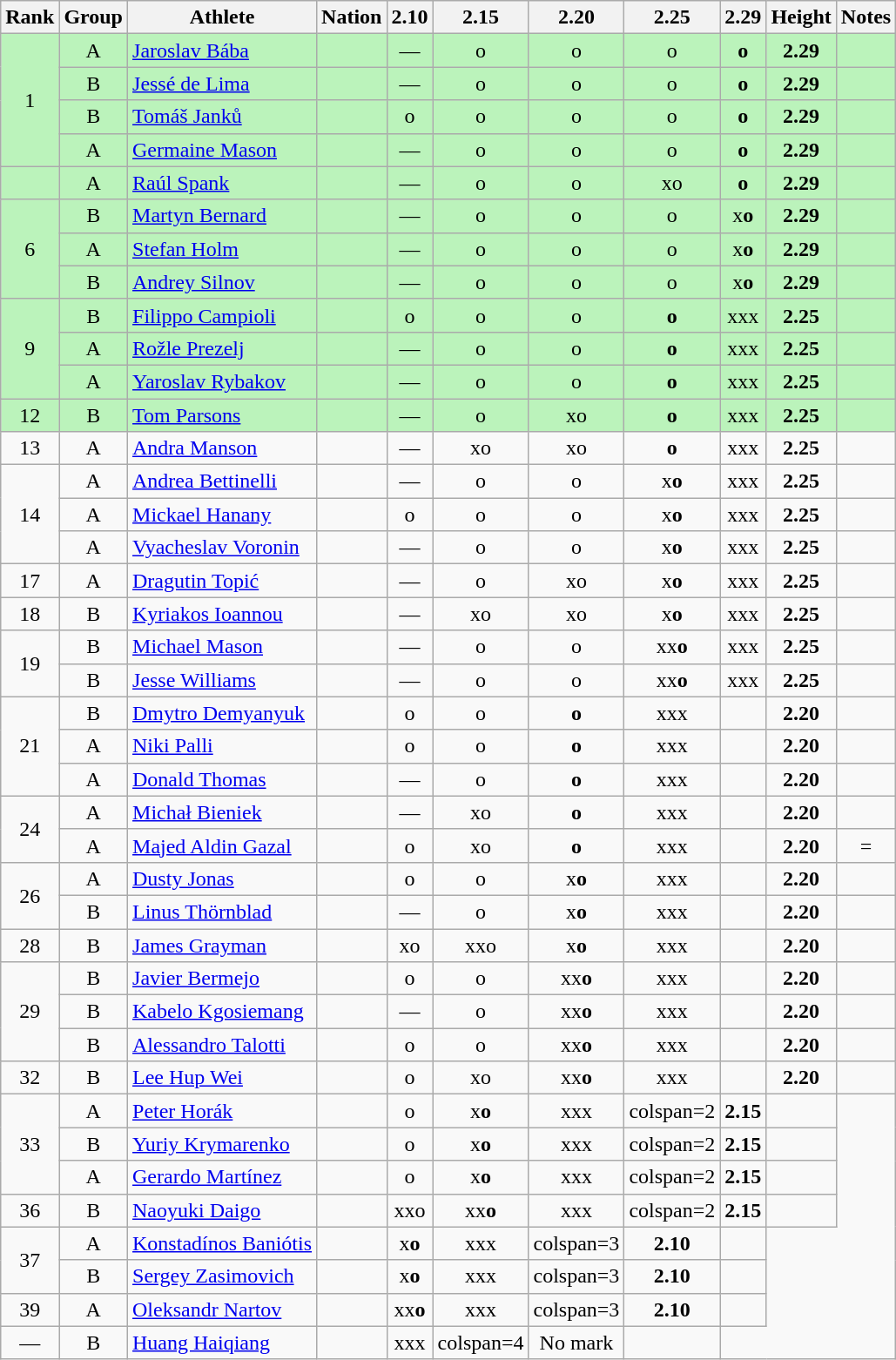<table class="wikitable sortable" style="text-align:center">
<tr>
<th>Rank</th>
<th>Group</th>
<th>Athlete</th>
<th>Nation</th>
<th>2.10</th>
<th>2.15</th>
<th>2.20</th>
<th>2.25</th>
<th>2.29</th>
<th>Height</th>
<th>Notes</th>
</tr>
<tr bgcolor=bbf3bb>
<td rowspan=4>1</td>
<td>A</td>
<td align="left"><a href='#'>Jaroslav Bába</a></td>
<td align="left"></td>
<td>—</td>
<td>o</td>
<td>o</td>
<td>o</td>
<td><strong>o</strong></td>
<td><strong>2.29</strong></td>
<td></td>
</tr>
<tr bgcolor=bbf3bb>
<td>B</td>
<td align="left"><a href='#'>Jessé de Lima</a></td>
<td align="left"></td>
<td>—</td>
<td>o</td>
<td>o</td>
<td>o</td>
<td><strong>o</strong></td>
<td><strong>2.29</strong></td>
<td></td>
</tr>
<tr bgcolor=bbf3bb>
<td>B</td>
<td align="left"><a href='#'>Tomáš Janků</a></td>
<td align="left"></td>
<td>o</td>
<td>o</td>
<td>o</td>
<td>o</td>
<td><strong>o</strong></td>
<td><strong>2.29</strong></td>
<td></td>
</tr>
<tr bgcolor=bbf3bb>
<td>A</td>
<td align="left"><a href='#'>Germaine Mason</a></td>
<td align="left"></td>
<td>—</td>
<td>o</td>
<td>o</td>
<td>o</td>
<td><strong>o</strong></td>
<td><strong>2.29</strong></td>
<td></td>
</tr>
<tr bgcolor=bbf3bb>
<td></td>
<td>A</td>
<td align="left"><a href='#'>Raúl Spank</a></td>
<td align="left"></td>
<td>—</td>
<td>o</td>
<td>o</td>
<td>xo</td>
<td><strong>o</strong></td>
<td><strong>2.29</strong></td>
<td></td>
</tr>
<tr bgcolor=bbf3bb>
<td rowspan=3>6</td>
<td>B</td>
<td align="left"><a href='#'>Martyn Bernard</a></td>
<td align="left"></td>
<td>—</td>
<td>o</td>
<td>o</td>
<td>o</td>
<td>x<strong>o</strong></td>
<td><strong>2.29</strong></td>
<td></td>
</tr>
<tr bgcolor=bbf3bb>
<td>A</td>
<td align="left"><a href='#'>Stefan Holm</a></td>
<td align="left"></td>
<td>—</td>
<td>o</td>
<td>o</td>
<td>o</td>
<td>x<strong>o</strong></td>
<td><strong>2.29</strong></td>
<td></td>
</tr>
<tr bgcolor=bbf3bb>
<td>B</td>
<td align="left"><a href='#'>Andrey Silnov</a></td>
<td align="left"></td>
<td>—</td>
<td>o</td>
<td>o</td>
<td>o</td>
<td>x<strong>o</strong></td>
<td><strong>2.29</strong></td>
<td></td>
</tr>
<tr bgcolor=bbf3bb>
<td rowspan=3>9</td>
<td>B</td>
<td align="left"><a href='#'>Filippo Campioli</a></td>
<td align="left"></td>
<td>o</td>
<td>o</td>
<td>o</td>
<td><strong>o</strong></td>
<td>xxx</td>
<td><strong>2.25</strong></td>
<td></td>
</tr>
<tr bgcolor=bbf3bb>
<td>A</td>
<td align="left"><a href='#'>Rožle Prezelj</a></td>
<td align="left"></td>
<td>—</td>
<td>o</td>
<td>o</td>
<td><strong>o</strong></td>
<td>xxx</td>
<td><strong>2.25</strong></td>
<td></td>
</tr>
<tr bgcolor=bbf3bb>
<td>A</td>
<td align="left"><a href='#'>Yaroslav Rybakov</a></td>
<td align="left"></td>
<td>—</td>
<td>o</td>
<td>o</td>
<td><strong>o</strong></td>
<td>xxx</td>
<td><strong>2.25</strong></td>
<td></td>
</tr>
<tr bgcolor=bbf3bb>
<td>12</td>
<td>B</td>
<td align="left"><a href='#'>Tom Parsons</a></td>
<td align="left"></td>
<td>—</td>
<td>o</td>
<td>xo</td>
<td><strong>o</strong></td>
<td>xxx</td>
<td><strong>2.25</strong></td>
<td></td>
</tr>
<tr>
<td>13</td>
<td>A</td>
<td align="left"><a href='#'>Andra Manson</a></td>
<td align="left"></td>
<td>—</td>
<td>xo</td>
<td>xo</td>
<td><strong>o</strong></td>
<td>xxx</td>
<td><strong>2.25</strong></td>
<td></td>
</tr>
<tr>
<td rowspan=3>14</td>
<td>A</td>
<td align="left"><a href='#'>Andrea Bettinelli</a></td>
<td align="left"></td>
<td>—</td>
<td>o</td>
<td>o</td>
<td>x<strong>o</strong></td>
<td>xxx</td>
<td><strong>2.25</strong></td>
<td></td>
</tr>
<tr>
<td>A</td>
<td align="left"><a href='#'>Mickael Hanany</a></td>
<td align="left"></td>
<td>o</td>
<td>o</td>
<td>o</td>
<td>x<strong>o</strong></td>
<td>xxx</td>
<td><strong>2.25</strong></td>
<td></td>
</tr>
<tr>
<td>A</td>
<td align="left"><a href='#'>Vyacheslav Voronin</a></td>
<td align="left"></td>
<td>—</td>
<td>o</td>
<td>o</td>
<td>x<strong>o</strong></td>
<td>xxx</td>
<td><strong>2.25</strong></td>
<td></td>
</tr>
<tr>
<td>17</td>
<td>A</td>
<td align="left"><a href='#'>Dragutin Topić</a></td>
<td align="left"></td>
<td>—</td>
<td>o</td>
<td>xo</td>
<td>x<strong>o</strong></td>
<td>xxx</td>
<td><strong>2.25</strong></td>
<td></td>
</tr>
<tr>
<td>18</td>
<td>B</td>
<td align="left"><a href='#'>Kyriakos Ioannou</a></td>
<td align="left"></td>
<td>—</td>
<td>xo</td>
<td>xo</td>
<td>x<strong>o</strong></td>
<td>xxx</td>
<td><strong>2.25</strong></td>
<td></td>
</tr>
<tr>
<td rowspan=2>19</td>
<td>B</td>
<td align="left"><a href='#'>Michael Mason</a></td>
<td align="left"></td>
<td>—</td>
<td>o</td>
<td>o</td>
<td>xx<strong>o</strong></td>
<td>xxx</td>
<td><strong>2.25</strong></td>
<td></td>
</tr>
<tr>
<td>B</td>
<td align="left"><a href='#'>Jesse Williams</a></td>
<td align="left"></td>
<td>—</td>
<td>o</td>
<td>o</td>
<td>xx<strong>o</strong></td>
<td>xxx</td>
<td><strong>2.25</strong></td>
<td></td>
</tr>
<tr>
<td rowspan=3>21</td>
<td>B</td>
<td align="left"><a href='#'>Dmytro Demyanyuk</a></td>
<td align="left"></td>
<td>o</td>
<td>o</td>
<td><strong>o</strong></td>
<td>xxx</td>
<td></td>
<td><strong>2.20</strong></td>
<td></td>
</tr>
<tr>
<td>A</td>
<td align="left"><a href='#'>Niki Palli</a></td>
<td align="left"></td>
<td>o</td>
<td>o</td>
<td><strong>o</strong></td>
<td>xxx</td>
<td></td>
<td><strong>2.20</strong></td>
<td></td>
</tr>
<tr>
<td>A</td>
<td align="left"><a href='#'>Donald Thomas</a></td>
<td align="left"></td>
<td>—</td>
<td>o</td>
<td><strong>o</strong></td>
<td>xxx</td>
<td></td>
<td><strong>2.20</strong></td>
<td></td>
</tr>
<tr>
<td rowspan=2>24</td>
<td>A</td>
<td align="left"><a href='#'>Michał Bieniek</a></td>
<td align="left"></td>
<td>—</td>
<td>xo</td>
<td><strong>o</strong></td>
<td>xxx</td>
<td></td>
<td><strong>2.20</strong></td>
<td></td>
</tr>
<tr>
<td>A</td>
<td align="left"><a href='#'>Majed Aldin Gazal</a></td>
<td align="left"></td>
<td>o</td>
<td>xo</td>
<td><strong>o</strong></td>
<td>xxx</td>
<td></td>
<td><strong>2.20</strong></td>
<td>=</td>
</tr>
<tr>
<td rowspan=2>26</td>
<td>A</td>
<td align="left"><a href='#'>Dusty Jonas</a></td>
<td align="left"></td>
<td>o</td>
<td>o</td>
<td>x<strong>o</strong></td>
<td>xxx</td>
<td></td>
<td><strong>2.20</strong></td>
<td></td>
</tr>
<tr>
<td>B</td>
<td align="left"><a href='#'>Linus Thörnblad</a></td>
<td align="left"></td>
<td>—</td>
<td>o</td>
<td>x<strong>o</strong></td>
<td>xxx</td>
<td></td>
<td><strong>2.20</strong></td>
<td></td>
</tr>
<tr>
<td>28</td>
<td>B</td>
<td align="left"><a href='#'>James Grayman</a></td>
<td align="left"></td>
<td>xo</td>
<td>xxo</td>
<td>x<strong>o</strong></td>
<td>xxx</td>
<td></td>
<td><strong>2.20</strong></td>
<td></td>
</tr>
<tr>
<td rowspan=3>29</td>
<td>B</td>
<td align="left"><a href='#'>Javier Bermejo</a></td>
<td align="left"></td>
<td>o</td>
<td>o</td>
<td>xx<strong>o</strong></td>
<td>xxx</td>
<td></td>
<td><strong>2.20</strong></td>
<td></td>
</tr>
<tr>
<td>B</td>
<td align="left"><a href='#'>Kabelo Kgosiemang</a></td>
<td align="left"></td>
<td>—</td>
<td>o</td>
<td>xx<strong>o</strong></td>
<td>xxx</td>
<td></td>
<td><strong>2.20</strong></td>
<td></td>
</tr>
<tr>
<td>B</td>
<td align="left"><a href='#'>Alessandro Talotti</a></td>
<td align="left"></td>
<td>o</td>
<td>o</td>
<td>xx<strong>o</strong></td>
<td>xxx</td>
<td></td>
<td><strong>2.20</strong></td>
<td></td>
</tr>
<tr>
<td>32</td>
<td>B</td>
<td align="left"><a href='#'>Lee Hup Wei</a></td>
<td align="left"></td>
<td>o</td>
<td>xo</td>
<td>xx<strong>o</strong></td>
<td>xxx</td>
<td></td>
<td><strong>2.20</strong></td>
<td></td>
</tr>
<tr>
<td rowspan=3>33</td>
<td>A</td>
<td align="left"><a href='#'>Peter Horák</a></td>
<td align="left"></td>
<td>o</td>
<td>x<strong>o</strong></td>
<td>xxx</td>
<td>colspan=2 </td>
<td><strong>2.15</strong></td>
<td></td>
</tr>
<tr>
<td>B</td>
<td align="left"><a href='#'>Yuriy Krymarenko</a></td>
<td align="left"></td>
<td>o</td>
<td>x<strong>o</strong></td>
<td>xxx</td>
<td>colspan=2 </td>
<td><strong>2.15</strong></td>
<td></td>
</tr>
<tr>
<td>A</td>
<td align="left"><a href='#'>Gerardo Martínez</a></td>
<td align="left"></td>
<td>o</td>
<td>x<strong>o</strong></td>
<td>xxx</td>
<td>colspan=2 </td>
<td><strong>2.15</strong></td>
<td></td>
</tr>
<tr>
<td>36</td>
<td>B</td>
<td align="left"><a href='#'>Naoyuki Daigo</a></td>
<td align="left"></td>
<td>xxo</td>
<td>xx<strong>o</strong></td>
<td>xxx</td>
<td>colspan=2 </td>
<td><strong>2.15</strong></td>
<td></td>
</tr>
<tr>
<td rowspan=2>37</td>
<td>A</td>
<td align="left"><a href='#'>Konstadínos Baniótis</a></td>
<td align="left"></td>
<td>x<strong>o</strong></td>
<td>xxx</td>
<td>colspan=3 </td>
<td><strong>2.10</strong></td>
<td></td>
</tr>
<tr>
<td>B</td>
<td align="left"><a href='#'>Sergey Zasimovich</a></td>
<td align="left"></td>
<td>x<strong>o</strong></td>
<td>xxx</td>
<td>colspan=3 </td>
<td><strong>2.10</strong></td>
<td></td>
</tr>
<tr>
<td>39</td>
<td>A</td>
<td align="left"><a href='#'>Oleksandr Nartov</a></td>
<td align="left"></td>
<td>xx<strong>o</strong></td>
<td>xxx</td>
<td>colspan=3 </td>
<td><strong>2.10</strong></td>
<td></td>
</tr>
<tr>
<td data-sort-value=40>—</td>
<td>B</td>
<td align="left"><a href='#'>Huang Haiqiang</a></td>
<td align="left"></td>
<td>xxx</td>
<td>colspan=4 </td>
<td data-sort-value=1.00>No mark</td>
<td></td>
</tr>
</table>
